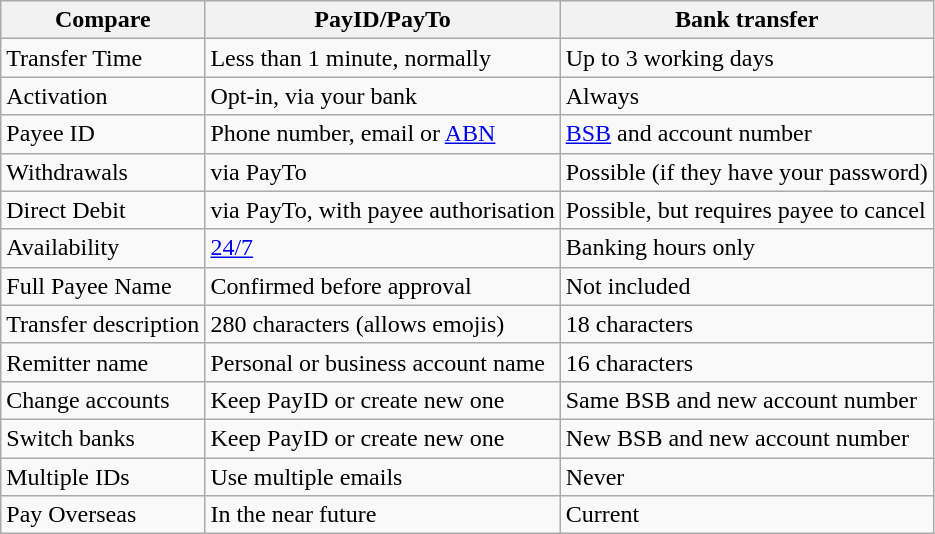<table class="wikitable">
<tr>
<th>Compare</th>
<th>PayID/PayTo</th>
<th>Bank transfer</th>
</tr>
<tr>
<td>Transfer Time</td>
<td>Less than 1 minute, normally </td>
<td>Up to 3 working days</td>
</tr>
<tr>
<td>Activation</td>
<td>Opt-in, via your bank</td>
<td>Always</td>
</tr>
<tr>
<td>Payee ID</td>
<td>Phone number, email or <a href='#'>ABN</a></td>
<td><a href='#'>BSB</a> and account number</td>
</tr>
<tr>
<td>Withdrawals</td>
<td>via PayTo</td>
<td>Possible (if they have your password)</td>
</tr>
<tr>
<td>Direct Debit</td>
<td>via PayTo, with payee authorisation</td>
<td>Possible, but requires payee to cancel</td>
</tr>
<tr>
<td>Availability</td>
<td><a href='#'>24/7</a></td>
<td>Banking hours only</td>
</tr>
<tr>
<td>Full Payee Name</td>
<td>Confirmed before approval</td>
<td>Not included</td>
</tr>
<tr>
<td>Transfer description</td>
<td>280 characters (allows emojis)</td>
<td>18 characters</td>
</tr>
<tr>
<td>Remitter name</td>
<td>Personal or business account name</td>
<td>16 characters</td>
</tr>
<tr>
<td>Change accounts</td>
<td>Keep PayID or create new one</td>
<td>Same BSB and new account number</td>
</tr>
<tr>
<td>Switch banks</td>
<td>Keep PayID or create new one</td>
<td>New BSB and new account number</td>
</tr>
<tr>
<td>Multiple IDs</td>
<td>Use multiple emails</td>
<td>Never</td>
</tr>
<tr>
<td>Pay Overseas</td>
<td>In the near future</td>
<td>Current</td>
</tr>
</table>
